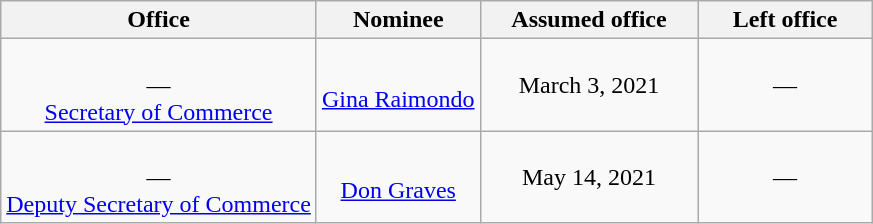<table class="wikitable sortable" style="text-align:center">
<tr>
<th>Office</th>
<th>Nominee</th>
<th style="width:25%;" data-sort-type="date">Assumed office</th>
<th style="width:20%;" data-sort-type="date">Left office</th>
</tr>
<tr>
<td><br>—<br><a href='#'>Secretary of Commerce</a></td>
<td><br><a href='#'>Gina Raimondo</a></td>
<td>March 3, 2021<br></td>
<td>—</td>
</tr>
<tr>
<td><br>—<br><a href='#'>Deputy Secretary of Commerce</a></td>
<td><br><a href='#'>Don Graves</a></td>
<td>May 14, 2021<br></td>
<td>—</td>
</tr>
</table>
